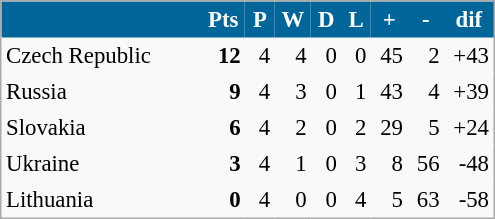<table cellpadding="3" cellspacing="0" style="background: #f9f9f9; border: 1px #aaa solid; border-collapse: collapse; font-size: 95%;" width=330>
<tr bgcolor=#006699 style="color:white;">
<th width=34%></th>
<th width=5%>Pts</th>
<th width=5%>P</th>
<th width=5%>W</th>
<th width=5%>D</th>
<th width=5%>L</th>
<th width=5%>+</th>
<th width=5%>-</th>
<th width=5%>dif</th>
</tr>
<tr align=right>
<td align=left> Czech Republic</td>
<td><strong>12</strong></td>
<td>4</td>
<td>4</td>
<td>0</td>
<td>0</td>
<td>45</td>
<td>2</td>
<td>+43</td>
</tr>
<tr align=right>
<td align=left> Russia</td>
<td><strong>9</strong></td>
<td>4</td>
<td>3</td>
<td>0</td>
<td>1</td>
<td>43</td>
<td>4</td>
<td>+39</td>
</tr>
<tr align=right>
<td align=left> Slovakia</td>
<td><strong>6</strong></td>
<td>4</td>
<td>2</td>
<td>0</td>
<td>2</td>
<td>29</td>
<td>5</td>
<td>+24</td>
</tr>
<tr align=right>
<td align=left> Ukraine</td>
<td><strong>3</strong></td>
<td>4</td>
<td>1</td>
<td>0</td>
<td>3</td>
<td>8</td>
<td>56</td>
<td>-48</td>
</tr>
<tr align=right>
<td align=left> Lithuania</td>
<td><strong>0</strong></td>
<td>4</td>
<td>0</td>
<td>0</td>
<td>4</td>
<td>5</td>
<td>63</td>
<td>-58</td>
</tr>
</table>
